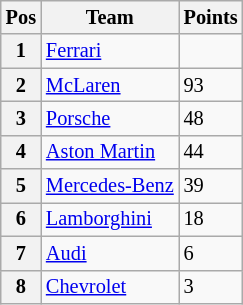<table class="wikitable" style="font-size: 85%;">
<tr>
<th>Pos</th>
<th>Team</th>
<th>Points</th>
</tr>
<tr>
<th>1</th>
<td> <a href='#'>Ferrari</a></td>
<td></td>
</tr>
<tr>
<th>2</th>
<td> <a href='#'>McLaren</a></td>
<td>93</td>
</tr>
<tr>
<th>3</th>
<td> <a href='#'>Porsche</a></td>
<td>48</td>
</tr>
<tr>
<th>4</th>
<td> <a href='#'>Aston Martin</a></td>
<td>44</td>
</tr>
<tr>
<th>5</th>
<td> <a href='#'>Mercedes-Benz</a></td>
<td>39</td>
</tr>
<tr>
<th>6</th>
<td> <a href='#'>Lamborghini</a></td>
<td>18</td>
</tr>
<tr>
<th>7</th>
<td> <a href='#'>Audi</a></td>
<td>6</td>
</tr>
<tr>
<th>8</th>
<td> <a href='#'>Chevrolet</a></td>
<td>3</td>
</tr>
</table>
